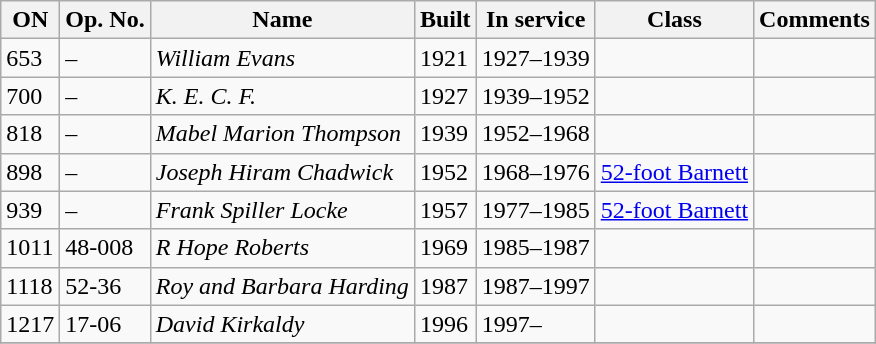<table class="wikitable">
<tr>
<th>ON</th>
<th>Op. No.</th>
<th>Name</th>
<th>Built</th>
<th>In service</th>
<th>Class</th>
<th>Comments</th>
</tr>
<tr>
<td>653</td>
<td>–</td>
<td><em>William Evans</em></td>
<td>1921</td>
<td>1927–1939</td>
<td></td>
<td></td>
</tr>
<tr>
<td>700</td>
<td>–</td>
<td><em>K. E. C. F.</em></td>
<td>1927</td>
<td>1939–1952</td>
<td></td>
<td></td>
</tr>
<tr>
<td>818</td>
<td>–</td>
<td><em>Mabel Marion Thompson</em></td>
<td>1939</td>
<td>1952–1968</td>
<td></td>
<td></td>
</tr>
<tr>
<td>898</td>
<td>–</td>
<td><em>Joseph Hiram Chadwick</em></td>
<td>1952</td>
<td>1968–1976</td>
<td><a href='#'>52-foot Barnett</a></td>
<td></td>
</tr>
<tr>
<td>939</td>
<td>–</td>
<td><em>Frank Spiller Locke</em></td>
<td>1957</td>
<td>1977–1985</td>
<td><a href='#'>52-foot Barnett</a></td>
<td></td>
</tr>
<tr>
<td>1011</td>
<td>48-008</td>
<td><em>R Hope Roberts</em></td>
<td>1969</td>
<td>1985–1987</td>
<td></td>
<td></td>
</tr>
<tr>
<td>1118</td>
<td>52-36</td>
<td><em>Roy and Barbara Harding</em></td>
<td>1987</td>
<td>1987–1997</td>
<td></td>
<td></td>
</tr>
<tr>
<td>1217</td>
<td>17-06</td>
<td><em>David Kirkaldy</em></td>
<td>1996</td>
<td>1997–</td>
<td></td>
<td></td>
</tr>
<tr>
</tr>
</table>
